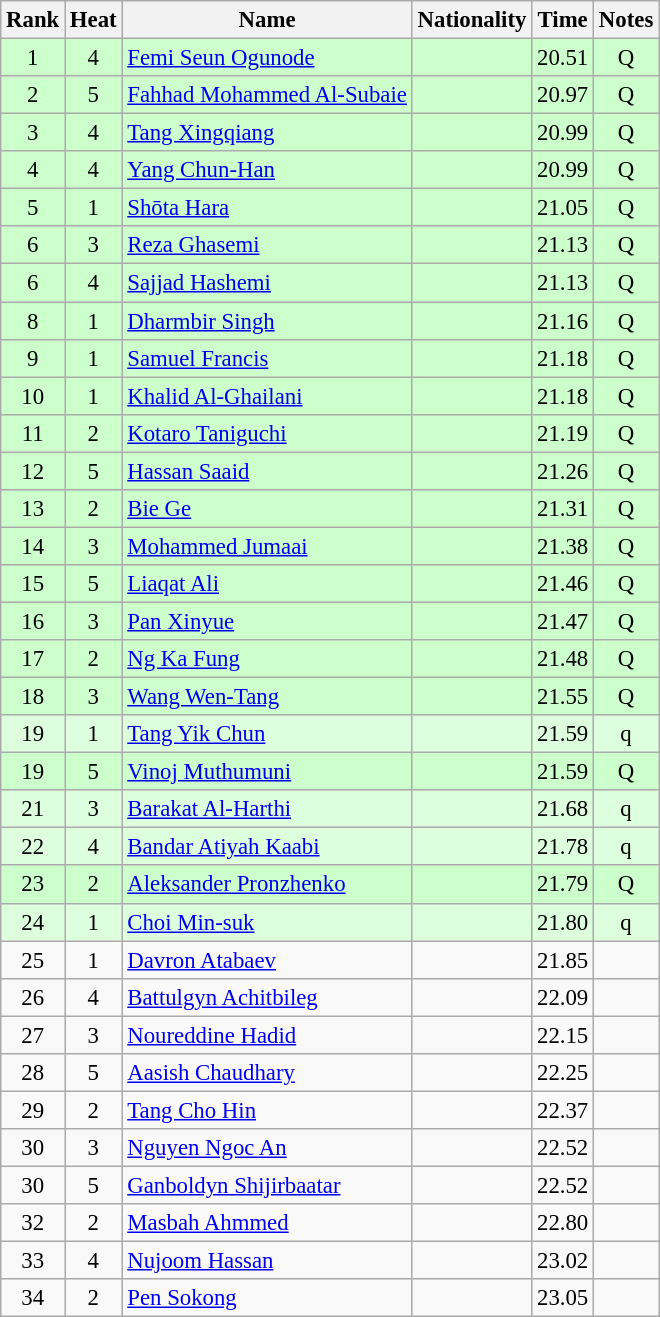<table class="wikitable sortable" style="text-align:center; font-size:95%">
<tr>
<th>Rank</th>
<th>Heat</th>
<th>Name</th>
<th>Nationality</th>
<th>Time</th>
<th>Notes</th>
</tr>
<tr bgcolor=ccffcc>
<td>1</td>
<td>4</td>
<td align=left><a href='#'>Femi Seun Ogunode</a></td>
<td align=left></td>
<td>20.51</td>
<td>Q</td>
</tr>
<tr bgcolor=ccffcc>
<td>2</td>
<td>5</td>
<td align=left><a href='#'>Fahhad Mohammed Al-Subaie</a></td>
<td align=left></td>
<td>20.97</td>
<td>Q</td>
</tr>
<tr bgcolor=ccffcc>
<td>3</td>
<td>4</td>
<td align=left><a href='#'>Tang Xingqiang</a></td>
<td align=left></td>
<td>20.99</td>
<td>Q</td>
</tr>
<tr bgcolor=ccffcc>
<td>4</td>
<td>4</td>
<td align=left><a href='#'>Yang Chun-Han</a></td>
<td align=left></td>
<td>20.99</td>
<td>Q</td>
</tr>
<tr bgcolor=ccffcc>
<td>5</td>
<td>1</td>
<td align=left><a href='#'>Shōta Hara</a></td>
<td align=left></td>
<td>21.05</td>
<td>Q</td>
</tr>
<tr bgcolor=ccffcc>
<td>6</td>
<td>3</td>
<td align=left><a href='#'>Reza Ghasemi</a></td>
<td align=left></td>
<td>21.13</td>
<td>Q</td>
</tr>
<tr bgcolor=ccffcc>
<td>6</td>
<td>4</td>
<td align=left><a href='#'>Sajjad Hashemi</a></td>
<td align=left></td>
<td>21.13</td>
<td>Q</td>
</tr>
<tr bgcolor=ccffcc>
<td>8</td>
<td>1</td>
<td align=left><a href='#'>Dharmbir Singh</a></td>
<td align=left></td>
<td>21.16</td>
<td>Q</td>
</tr>
<tr bgcolor=ccffcc>
<td>9</td>
<td>1</td>
<td align=left><a href='#'>Samuel Francis</a></td>
<td align=left></td>
<td>21.18</td>
<td>Q</td>
</tr>
<tr bgcolor=ccffcc>
<td>10</td>
<td>1</td>
<td align=left><a href='#'>Khalid Al-Ghailani</a></td>
<td align=left></td>
<td>21.18</td>
<td>Q</td>
</tr>
<tr bgcolor=ccffcc>
<td>11</td>
<td>2</td>
<td align=left><a href='#'>Kotaro Taniguchi</a></td>
<td align=left></td>
<td>21.19</td>
<td>Q</td>
</tr>
<tr bgcolor=ccffcc>
<td>12</td>
<td>5</td>
<td align=left><a href='#'>Hassan Saaid</a></td>
<td align=left></td>
<td>21.26</td>
<td>Q</td>
</tr>
<tr bgcolor=ccffcc>
<td>13</td>
<td>2</td>
<td align=left><a href='#'>Bie Ge</a></td>
<td align=left></td>
<td>21.31</td>
<td>Q</td>
</tr>
<tr bgcolor=ccffcc>
<td>14</td>
<td>3</td>
<td align=left><a href='#'>Mohammed Jumaai</a></td>
<td align=left></td>
<td>21.38</td>
<td>Q</td>
</tr>
<tr bgcolor=ccffcc>
<td>15</td>
<td>5</td>
<td align=left><a href='#'>Liaqat Ali</a></td>
<td align=left></td>
<td>21.46</td>
<td>Q</td>
</tr>
<tr bgcolor=ccffcc>
<td>16</td>
<td>3</td>
<td align=left><a href='#'>Pan Xinyue</a></td>
<td align=left></td>
<td>21.47</td>
<td>Q</td>
</tr>
<tr bgcolor=ccffcc>
<td>17</td>
<td>2</td>
<td align=left><a href='#'>Ng Ka Fung</a></td>
<td align=left></td>
<td>21.48</td>
<td>Q</td>
</tr>
<tr bgcolor=ccffcc>
<td>18</td>
<td>3</td>
<td align=left><a href='#'>Wang Wen-Tang</a></td>
<td align=left></td>
<td>21.55</td>
<td>Q</td>
</tr>
<tr bgcolor=ddffdd>
<td>19</td>
<td>1</td>
<td align=left><a href='#'>Tang Yik Chun</a></td>
<td align=left></td>
<td>21.59</td>
<td>q</td>
</tr>
<tr bgcolor=ccffcc>
<td>19</td>
<td>5</td>
<td align=left><a href='#'>Vinoj Muthumuni</a></td>
<td align=left></td>
<td>21.59</td>
<td>Q</td>
</tr>
<tr bgcolor=ddffdd>
<td>21</td>
<td>3</td>
<td align=left><a href='#'>Barakat Al-Harthi</a></td>
<td align=left></td>
<td>21.68</td>
<td>q</td>
</tr>
<tr bgcolor=ddffdd>
<td>22</td>
<td>4</td>
<td align=left><a href='#'>Bandar Atiyah Kaabi</a></td>
<td align=left></td>
<td>21.78</td>
<td>q</td>
</tr>
<tr bgcolor=ccffcc>
<td>23</td>
<td>2</td>
<td align=left><a href='#'>Aleksander Pronzhenko</a></td>
<td align=left></td>
<td>21.79</td>
<td>Q</td>
</tr>
<tr bgcolor=ddffdd>
<td>24</td>
<td>1</td>
<td align=left><a href='#'>Choi Min-suk</a></td>
<td align=left></td>
<td>21.80</td>
<td>q</td>
</tr>
<tr>
<td>25</td>
<td>1</td>
<td align=left><a href='#'>Davron Atabaev</a></td>
<td align=left></td>
<td>21.85</td>
<td></td>
</tr>
<tr>
<td>26</td>
<td>4</td>
<td align=left><a href='#'>Battulgyn Achitbileg</a></td>
<td align=left></td>
<td>22.09</td>
<td></td>
</tr>
<tr>
<td>27</td>
<td>3</td>
<td align=left><a href='#'>Noureddine Hadid</a></td>
<td align=left></td>
<td>22.15</td>
<td></td>
</tr>
<tr>
<td>28</td>
<td>5</td>
<td align=left><a href='#'>Aasish Chaudhary</a></td>
<td align=left></td>
<td>22.25</td>
<td></td>
</tr>
<tr>
<td>29</td>
<td>2</td>
<td align=left><a href='#'>Tang Cho Hin</a></td>
<td align=left></td>
<td>22.37</td>
<td></td>
</tr>
<tr>
<td>30</td>
<td>3</td>
<td align=left><a href='#'>Nguyen Ngoc An</a></td>
<td align=left></td>
<td>22.52</td>
<td></td>
</tr>
<tr>
<td>30</td>
<td>5</td>
<td align=left><a href='#'>Ganboldyn Shijirbaatar</a></td>
<td align=left></td>
<td>22.52</td>
<td></td>
</tr>
<tr>
<td>32</td>
<td>2</td>
<td align=left><a href='#'>Masbah Ahmmed</a></td>
<td align=left></td>
<td>22.80</td>
<td></td>
</tr>
<tr>
<td>33</td>
<td>4</td>
<td align=left><a href='#'>Nujoom Hassan</a></td>
<td align=left></td>
<td>23.02</td>
<td></td>
</tr>
<tr>
<td>34</td>
<td>2</td>
<td align=left><a href='#'>Pen Sokong</a></td>
<td align=left></td>
<td>23.05</td>
<td></td>
</tr>
</table>
